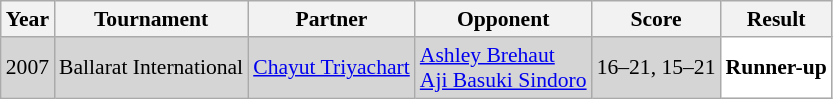<table class="sortable wikitable" style="font-size: 90%">
<tr>
<th>Year</th>
<th>Tournament</th>
<th>Partner</th>
<th>Opponent</th>
<th>Score</th>
<th>Result</th>
</tr>
<tr style="background:#D5D5D5">
<td align="center">2007</td>
<td align="left">Ballarat International</td>
<td align="left"> <a href='#'>Chayut Triyachart</a></td>
<td align="left"> <a href='#'>Ashley Brehaut</a><br> <a href='#'>Aji Basuki Sindoro</a></td>
<td align="left">16–21, 15–21</td>
<td style="text-align:left; background:white"> <strong>Runner-up</strong></td>
</tr>
</table>
